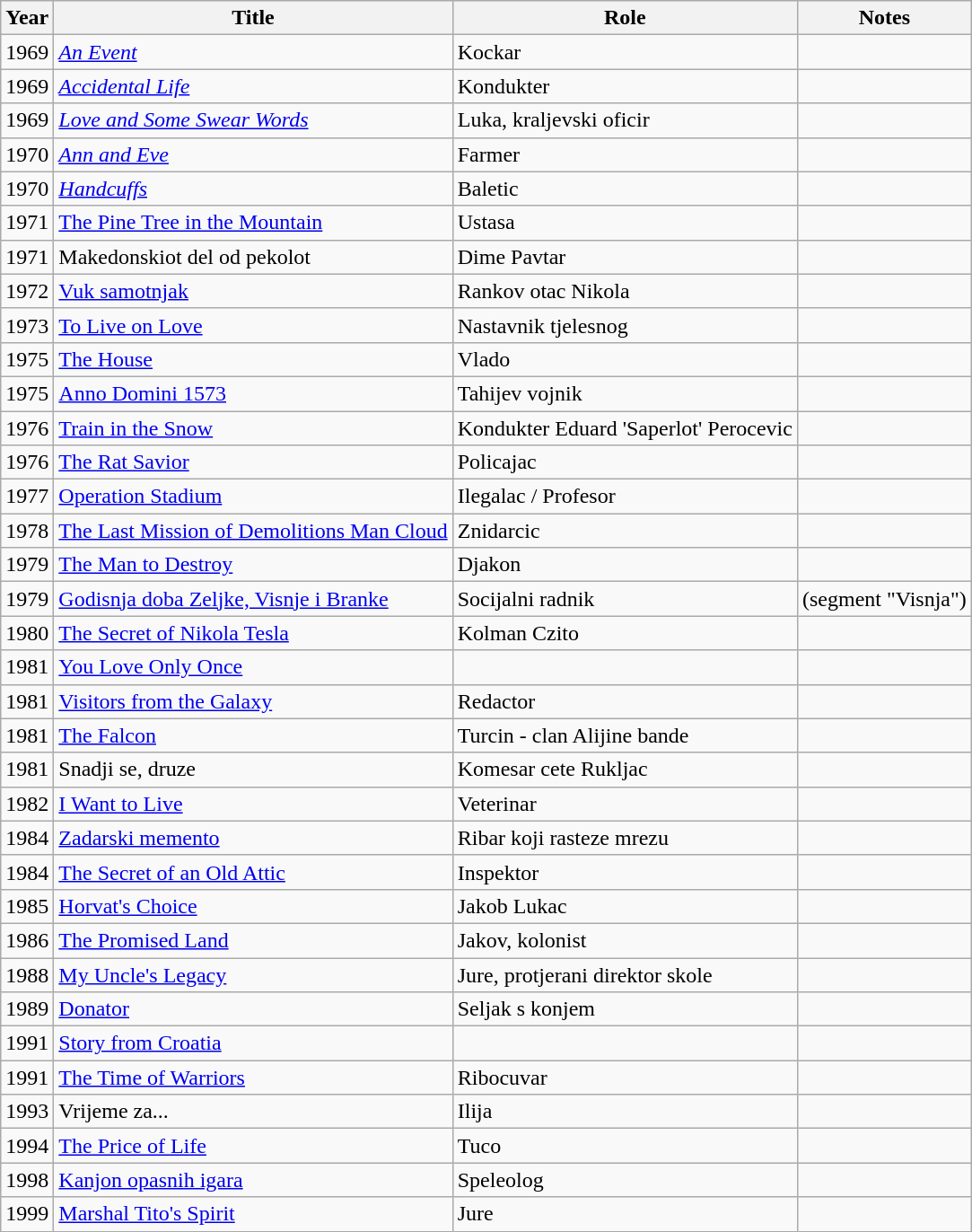<table class="wikitable">
<tr>
<th>Year</th>
<th>Title</th>
<th>Role</th>
<th>Notes</th>
</tr>
<tr>
<td>1969</td>
<td><em><a href='#'>An Event</a></em></td>
<td>Kockar</td>
<td></td>
</tr>
<tr>
<td>1969</td>
<td><em><a href='#'>Accidental Life</a></em></td>
<td>Kondukter</td>
<td></td>
</tr>
<tr>
<td>1969</td>
<td><em><a href='#'>Love and Some Swear Words</a></em></td>
<td>Luka, kraljevski oficir</td>
<td></td>
</tr>
<tr>
<td>1970</td>
<td><em><a href='#'>Ann and Eve</a></em></td>
<td>Farmer</td>
<td></td>
</tr>
<tr>
<td>1970</td>
<td><em><a href='#'>Handcuffs</a></td>
<td>Baletic</td>
<td></td>
</tr>
<tr>
<td>1971</td>
<td></em><a href='#'>The Pine Tree in the Mountain</a><em></td>
<td>Ustasa</td>
<td></td>
</tr>
<tr>
<td>1971</td>
<td></em>Makedonskiot del od pekolot<em></td>
<td>Dime Pavtar</td>
<td></td>
</tr>
<tr>
<td>1972</td>
<td></em><a href='#'>Vuk samotnjak</a><em></td>
<td>Rankov otac Nikola</td>
<td></td>
</tr>
<tr>
<td>1973</td>
<td></em><a href='#'>To Live on Love</a><em></td>
<td>Nastavnik tjelesnog</td>
<td></td>
</tr>
<tr>
<td>1975</td>
<td></em><a href='#'>The House</a><em></td>
<td>Vlado</td>
<td></td>
</tr>
<tr>
<td>1975</td>
<td></em><a href='#'>Anno Domini 1573</a><em></td>
<td>Tahijev vojnik</td>
<td></td>
</tr>
<tr>
<td>1976</td>
<td></em><a href='#'>Train in the Snow</a><em></td>
<td>Kondukter Eduard 'Saperlot' Perocevic</td>
<td></td>
</tr>
<tr>
<td>1976</td>
<td></em><a href='#'>The Rat Savior</a><em></td>
<td>Policajac</td>
<td></td>
</tr>
<tr>
<td>1977</td>
<td></em><a href='#'>Operation Stadium</a><em></td>
<td>Ilegalac / Profesor</td>
<td></td>
</tr>
<tr>
<td>1978</td>
<td></em><a href='#'>The Last Mission of Demolitions Man Cloud</a><em></td>
<td>Znidarcic</td>
<td></td>
</tr>
<tr>
<td>1979</td>
<td></em><a href='#'>The Man to Destroy</a><em></td>
<td>Djakon</td>
<td></td>
</tr>
<tr>
<td>1979</td>
<td></em><a href='#'>Godisnja doba Zeljke, Visnje i Branke</a><em></td>
<td>Socijalni radnik</td>
<td>(segment "Visnja")</td>
</tr>
<tr>
<td>1980</td>
<td></em><a href='#'>The Secret of Nikola Tesla</a><em></td>
<td>Kolman Czito</td>
<td></td>
</tr>
<tr>
<td>1981</td>
<td></em><a href='#'>You Love Only Once</a><em></td>
<td></td>
<td></td>
</tr>
<tr>
<td>1981</td>
<td></em><a href='#'>Visitors from the Galaxy</a><em></td>
<td>Redactor</td>
<td></td>
</tr>
<tr>
<td>1981</td>
<td></em><a href='#'>The Falcon</a><em></td>
<td>Turcin - clan Alijine bande</td>
<td></td>
</tr>
<tr>
<td>1981</td>
<td></em>Snadji se, druze<em></td>
<td>Komesar cete Rukljac</td>
<td></td>
</tr>
<tr>
<td>1982</td>
<td></em><a href='#'>I Want to Live</a><em></td>
<td>Veterinar</td>
<td></td>
</tr>
<tr>
<td>1984</td>
<td></em><a href='#'>Zadarski memento</a><em></td>
<td>Ribar koji rasteze mrezu</td>
<td></td>
</tr>
<tr>
<td>1984</td>
<td></em><a href='#'>The Secret of an Old Attic</a><em></td>
<td>Inspektor</td>
<td></td>
</tr>
<tr>
<td>1985</td>
<td></em><a href='#'>Horvat's Choice</a><em></td>
<td>Jakob Lukac</td>
<td></td>
</tr>
<tr>
<td>1986</td>
<td></em><a href='#'>The Promised Land</a><em></td>
<td>Jakov, kolonist</td>
<td></td>
</tr>
<tr>
<td>1988</td>
<td></em><a href='#'>My Uncle's Legacy</a><em></td>
<td>Jure, protjerani direktor skole</td>
<td></td>
</tr>
<tr>
<td>1989</td>
<td></em><a href='#'>Donator</a><em></td>
<td>Seljak s konjem</td>
<td></td>
</tr>
<tr>
<td>1991</td>
<td></em><a href='#'>Story from Croatia</a><em></td>
<td></td>
<td></td>
</tr>
<tr>
<td>1991</td>
<td></em><a href='#'>The Time of Warriors</a><em></td>
<td>Ribocuvar</td>
<td></td>
</tr>
<tr>
<td>1993</td>
<td></em>Vrijeme za...<em></td>
<td>Ilija</td>
<td></td>
</tr>
<tr>
<td>1994</td>
<td></em><a href='#'>The Price of Life</a><em></td>
<td>Tuco</td>
<td></td>
</tr>
<tr>
<td>1998</td>
<td></em><a href='#'>Kanjon opasnih igara</a><em></td>
<td>Speleolog</td>
<td></td>
</tr>
<tr>
<td>1999</td>
<td></em><a href='#'>Marshal Tito's Spirit</a><em></td>
<td>Jure</td>
<td></td>
</tr>
</table>
